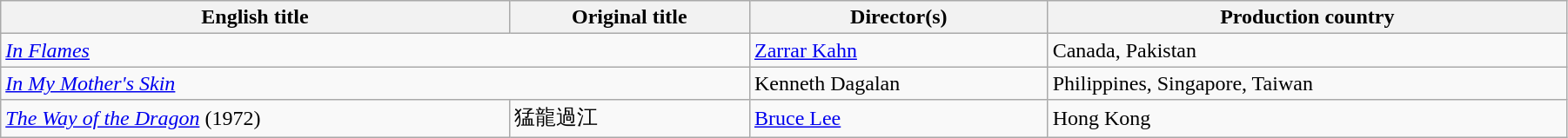<table class="wikitable" style="width:95%; margin-bottom:2px">
<tr>
<th>English title</th>
<th>Original title</th>
<th>Director(s)</th>
<th>Production country</th>
</tr>
<tr>
<td colspan="2"><em><a href='#'>In Flames</a></em></td>
<td><a href='#'>Zarrar Kahn</a></td>
<td>Canada, Pakistan</td>
</tr>
<tr>
<td colspan="2"><em><a href='#'>In My Mother's Skin</a></em></td>
<td>Kenneth Dagalan</td>
<td>Philippines, Singapore, Taiwan</td>
</tr>
<tr>
<td><em><a href='#'>The Way of the Dragon</a></em> (1972)</td>
<td>猛龍過江</td>
<td><a href='#'>Bruce Lee</a></td>
<td>Hong Kong</td>
</tr>
</table>
